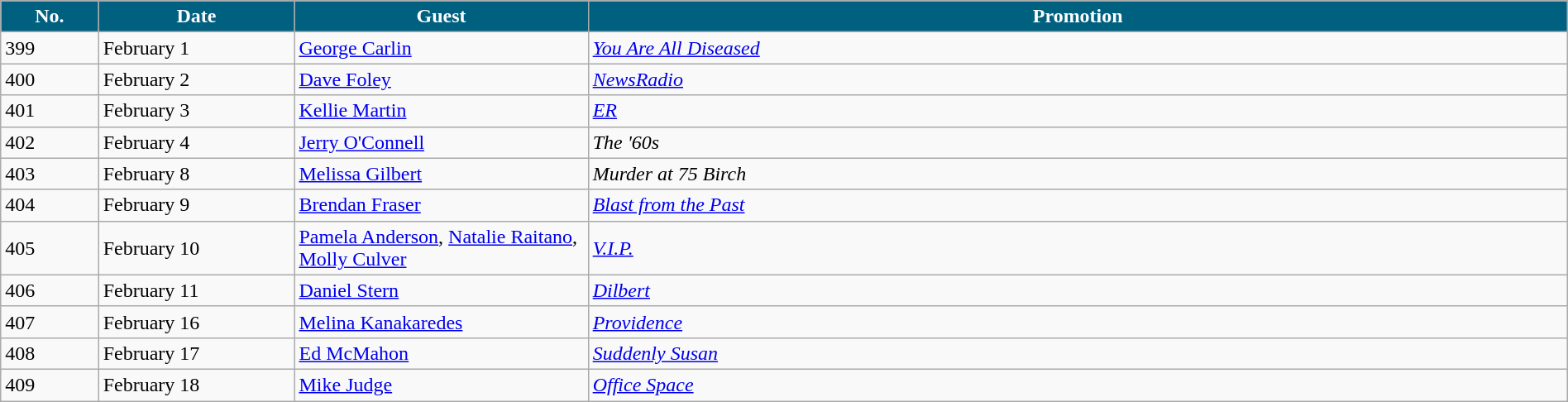<table class="wikitable" width="100%">
<tr>
<th width="5%" style="background:#006080; color:white"><abbr>No.</abbr></th>
<th width="10%" style="background:#006080; color:white">Date</th>
<th width="15%" style="background:#006080; color:white">Guest</th>
<th width="50%" style="background:#006080; color:white">Promotion</th>
</tr>
<tr>
<td>399</td>
<td>February 1</td>
<td><a href='#'>George Carlin</a></td>
<td><em><a href='#'>You Are All Diseased</a></em></td>
</tr>
<tr>
<td>400</td>
<td>February 2</td>
<td><a href='#'>Dave Foley</a></td>
<td><em><a href='#'>NewsRadio</a></em></td>
</tr>
<tr>
<td>401</td>
<td>February 3</td>
<td><a href='#'>Kellie Martin</a></td>
<td><em><a href='#'>ER</a></em></td>
</tr>
<tr>
<td>402</td>
<td>February 4</td>
<td><a href='#'>Jerry O'Connell</a></td>
<td><em>The '60s</em></td>
</tr>
<tr>
<td>403</td>
<td>February 8</td>
<td><a href='#'>Melissa Gilbert</a></td>
<td><em>Murder at 75 Birch</em></td>
</tr>
<tr>
<td>404</td>
<td>February 9</td>
<td><a href='#'>Brendan Fraser</a></td>
<td><em><a href='#'>Blast from the Past</a></em></td>
</tr>
<tr>
<td>405</td>
<td>February 10</td>
<td><a href='#'>Pamela Anderson</a>, <a href='#'>Natalie Raitano</a>, <a href='#'>Molly Culver</a></td>
<td><em><a href='#'>V.I.P.</a></em></td>
</tr>
<tr>
<td>406</td>
<td>February 11</td>
<td><a href='#'>Daniel Stern</a></td>
<td><em><a href='#'>Dilbert</a></em></td>
</tr>
<tr>
<td>407</td>
<td>February 16</td>
<td><a href='#'>Melina Kanakaredes</a></td>
<td><em><a href='#'>Providence</a></em></td>
</tr>
<tr>
<td>408</td>
<td>February 17</td>
<td><a href='#'>Ed McMahon</a></td>
<td><em><a href='#'>Suddenly Susan</a></em></td>
</tr>
<tr>
<td>409</td>
<td>February 18</td>
<td><a href='#'>Mike Judge</a></td>
<td><em><a href='#'>Office Space</a></em></td>
</tr>
</table>
